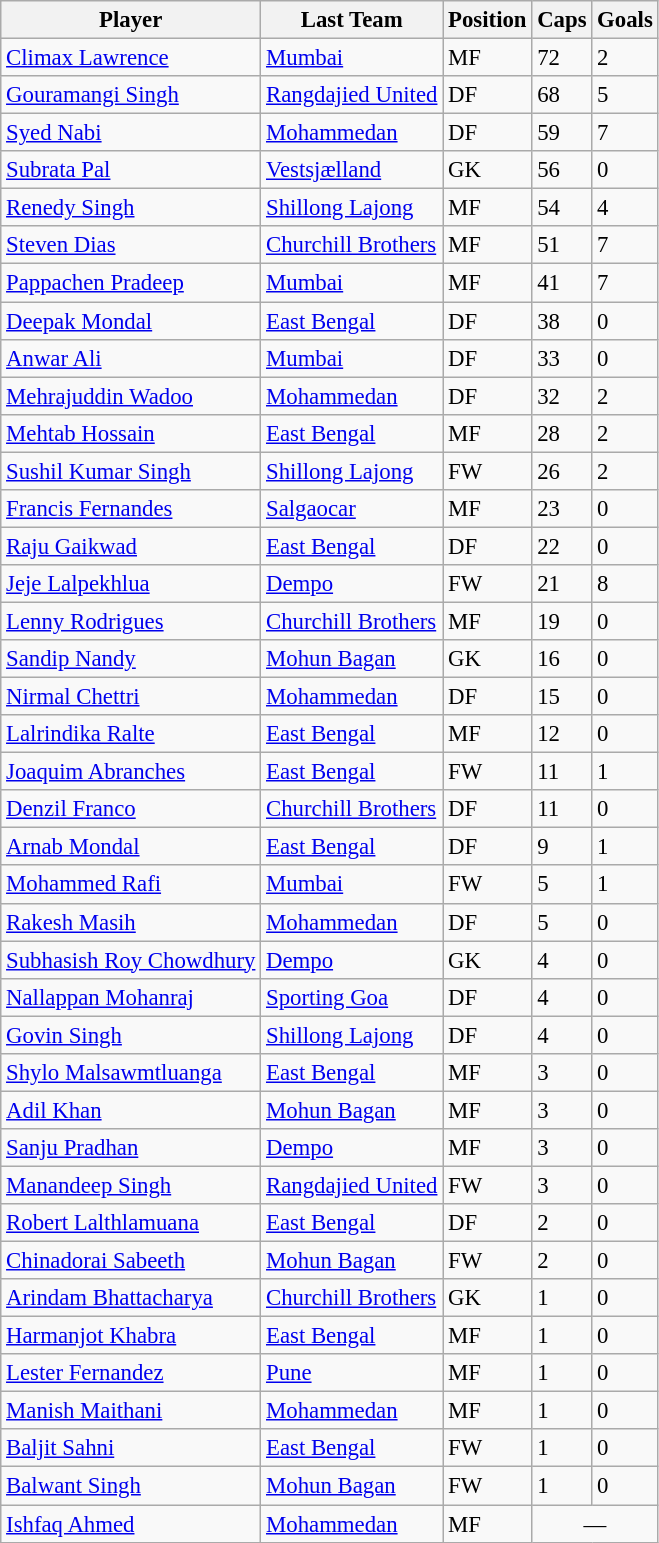<table class="wikitable sortable" style="text-align:left; font-size:95%">
<tr>
<th>Player</th>
<th>Last Team</th>
<th>Position</th>
<th>Caps</th>
<th>Goals</th>
</tr>
<tr>
<td><a href='#'>Climax Lawrence</a></td>
<td><a href='#'>Mumbai</a></td>
<td>MF</td>
<td>72</td>
<td>2</td>
</tr>
<tr>
<td><a href='#'>Gouramangi Singh</a></td>
<td><a href='#'>Rangdajied United</a></td>
<td>DF</td>
<td>68</td>
<td>5</td>
</tr>
<tr>
<td><a href='#'>Syed Nabi</a></td>
<td><a href='#'>Mohammedan</a></td>
<td>DF</td>
<td>59</td>
<td>7</td>
</tr>
<tr>
<td><a href='#'>Subrata Pal</a></td>
<td> <a href='#'>Vestsjælland</a></td>
<td>GK</td>
<td>56</td>
<td>0</td>
</tr>
<tr>
<td><a href='#'>Renedy Singh</a></td>
<td><a href='#'>Shillong Lajong</a></td>
<td>MF</td>
<td>54</td>
<td>4</td>
</tr>
<tr>
<td><a href='#'>Steven Dias</a></td>
<td><a href='#'>Churchill Brothers</a></td>
<td>MF</td>
<td>51</td>
<td>7</td>
</tr>
<tr>
<td><a href='#'>Pappachen Pradeep</a></td>
<td><a href='#'>Mumbai</a></td>
<td>MF</td>
<td>41</td>
<td>7</td>
</tr>
<tr>
<td><a href='#'>Deepak Mondal</a></td>
<td><a href='#'>East Bengal</a></td>
<td>DF</td>
<td>38</td>
<td>0</td>
</tr>
<tr>
<td><a href='#'>Anwar Ali</a></td>
<td><a href='#'>Mumbai</a></td>
<td>DF</td>
<td>33</td>
<td>0</td>
</tr>
<tr>
<td><a href='#'>Mehrajuddin Wadoo</a></td>
<td><a href='#'>Mohammedan</a></td>
<td>DF</td>
<td>32</td>
<td>2</td>
</tr>
<tr>
<td><a href='#'>Mehtab Hossain</a></td>
<td><a href='#'>East Bengal</a></td>
<td>MF</td>
<td>28</td>
<td>2</td>
</tr>
<tr>
<td><a href='#'>Sushil Kumar Singh</a></td>
<td><a href='#'>Shillong Lajong</a></td>
<td>FW</td>
<td>26</td>
<td>2</td>
</tr>
<tr>
<td><a href='#'>Francis Fernandes</a></td>
<td><a href='#'>Salgaocar</a></td>
<td>MF</td>
<td>23</td>
<td>0</td>
</tr>
<tr>
<td><a href='#'>Raju Gaikwad</a></td>
<td><a href='#'>East Bengal</a></td>
<td>DF</td>
<td>22</td>
<td>0</td>
</tr>
<tr>
<td><a href='#'>Jeje Lalpekhlua</a></td>
<td><a href='#'>Dempo</a></td>
<td>FW</td>
<td>21</td>
<td>8</td>
</tr>
<tr>
<td><a href='#'>Lenny Rodrigues</a></td>
<td><a href='#'>Churchill Brothers</a></td>
<td>MF</td>
<td>19</td>
<td>0</td>
</tr>
<tr>
<td><a href='#'>Sandip Nandy</a></td>
<td><a href='#'>Mohun Bagan</a></td>
<td>GK</td>
<td>16</td>
<td>0</td>
</tr>
<tr>
<td><a href='#'>Nirmal Chettri</a></td>
<td><a href='#'>Mohammedan</a></td>
<td>DF</td>
<td>15</td>
<td>0</td>
</tr>
<tr>
<td><a href='#'>Lalrindika Ralte</a></td>
<td><a href='#'>East Bengal</a></td>
<td>MF</td>
<td>12</td>
<td>0</td>
</tr>
<tr>
<td><a href='#'>Joaquim Abranches</a></td>
<td><a href='#'>East Bengal</a></td>
<td>FW</td>
<td>11</td>
<td>1</td>
</tr>
<tr>
<td><a href='#'>Denzil Franco</a></td>
<td><a href='#'>Churchill Brothers</a></td>
<td>DF</td>
<td>11</td>
<td>0</td>
</tr>
<tr>
<td><a href='#'>Arnab Mondal</a></td>
<td><a href='#'>East Bengal</a></td>
<td>DF</td>
<td>9</td>
<td>1</td>
</tr>
<tr>
<td><a href='#'>Mohammed Rafi</a></td>
<td><a href='#'>Mumbai</a></td>
<td>FW</td>
<td>5</td>
<td>1</td>
</tr>
<tr>
<td><a href='#'>Rakesh Masih</a></td>
<td><a href='#'>Mohammedan</a></td>
<td>DF</td>
<td>5</td>
<td>0</td>
</tr>
<tr>
<td><a href='#'>Subhasish Roy Chowdhury</a></td>
<td><a href='#'>Dempo</a></td>
<td>GK</td>
<td>4</td>
<td>0</td>
</tr>
<tr>
<td><a href='#'>Nallappan Mohanraj</a></td>
<td><a href='#'>Sporting Goa</a></td>
<td>DF</td>
<td>4</td>
<td>0</td>
</tr>
<tr>
<td><a href='#'>Govin Singh</a></td>
<td><a href='#'>Shillong Lajong</a></td>
<td>DF</td>
<td>4</td>
<td>0</td>
</tr>
<tr>
<td><a href='#'>Shylo Malsawmtluanga</a></td>
<td><a href='#'>East Bengal</a></td>
<td>MF</td>
<td>3</td>
<td>0</td>
</tr>
<tr>
<td><a href='#'>Adil Khan</a></td>
<td><a href='#'>Mohun Bagan</a></td>
<td>MF</td>
<td>3</td>
<td>0</td>
</tr>
<tr>
<td><a href='#'>Sanju Pradhan</a></td>
<td><a href='#'>Dempo</a></td>
<td>MF</td>
<td>3</td>
<td>0</td>
</tr>
<tr>
<td><a href='#'>Manandeep Singh</a></td>
<td><a href='#'>Rangdajied United</a></td>
<td>FW</td>
<td>3</td>
<td>0</td>
</tr>
<tr>
<td><a href='#'>Robert Lalthlamuana</a></td>
<td><a href='#'>East Bengal</a></td>
<td>DF</td>
<td>2</td>
<td>0</td>
</tr>
<tr>
<td><a href='#'>Chinadorai Sabeeth</a></td>
<td><a href='#'>Mohun Bagan</a></td>
<td>FW</td>
<td>2</td>
<td>0</td>
</tr>
<tr>
<td><a href='#'>Arindam Bhattacharya</a></td>
<td><a href='#'>Churchill Brothers</a></td>
<td>GK</td>
<td>1</td>
<td>0</td>
</tr>
<tr>
<td><a href='#'>Harmanjot Khabra</a></td>
<td><a href='#'>East Bengal</a></td>
<td>MF</td>
<td>1</td>
<td>0</td>
</tr>
<tr>
<td><a href='#'>Lester Fernandez</a></td>
<td><a href='#'>Pune</a></td>
<td>MF</td>
<td>1</td>
<td>0</td>
</tr>
<tr>
<td><a href='#'>Manish Maithani</a></td>
<td><a href='#'>Mohammedan</a></td>
<td>MF</td>
<td>1</td>
<td>0</td>
</tr>
<tr>
<td><a href='#'>Baljit Sahni</a></td>
<td><a href='#'>East Bengal</a></td>
<td>FW</td>
<td>1</td>
<td>0</td>
</tr>
<tr>
<td><a href='#'>Balwant Singh</a></td>
<td><a href='#'>Mohun Bagan</a></td>
<td>FW</td>
<td>1</td>
<td>0</td>
</tr>
<tr>
<td><a href='#'>Ishfaq Ahmed</a></td>
<td><a href='#'>Mohammedan</a></td>
<td>MF</td>
<td colspan="2" align=middle>—</td>
</tr>
</table>
